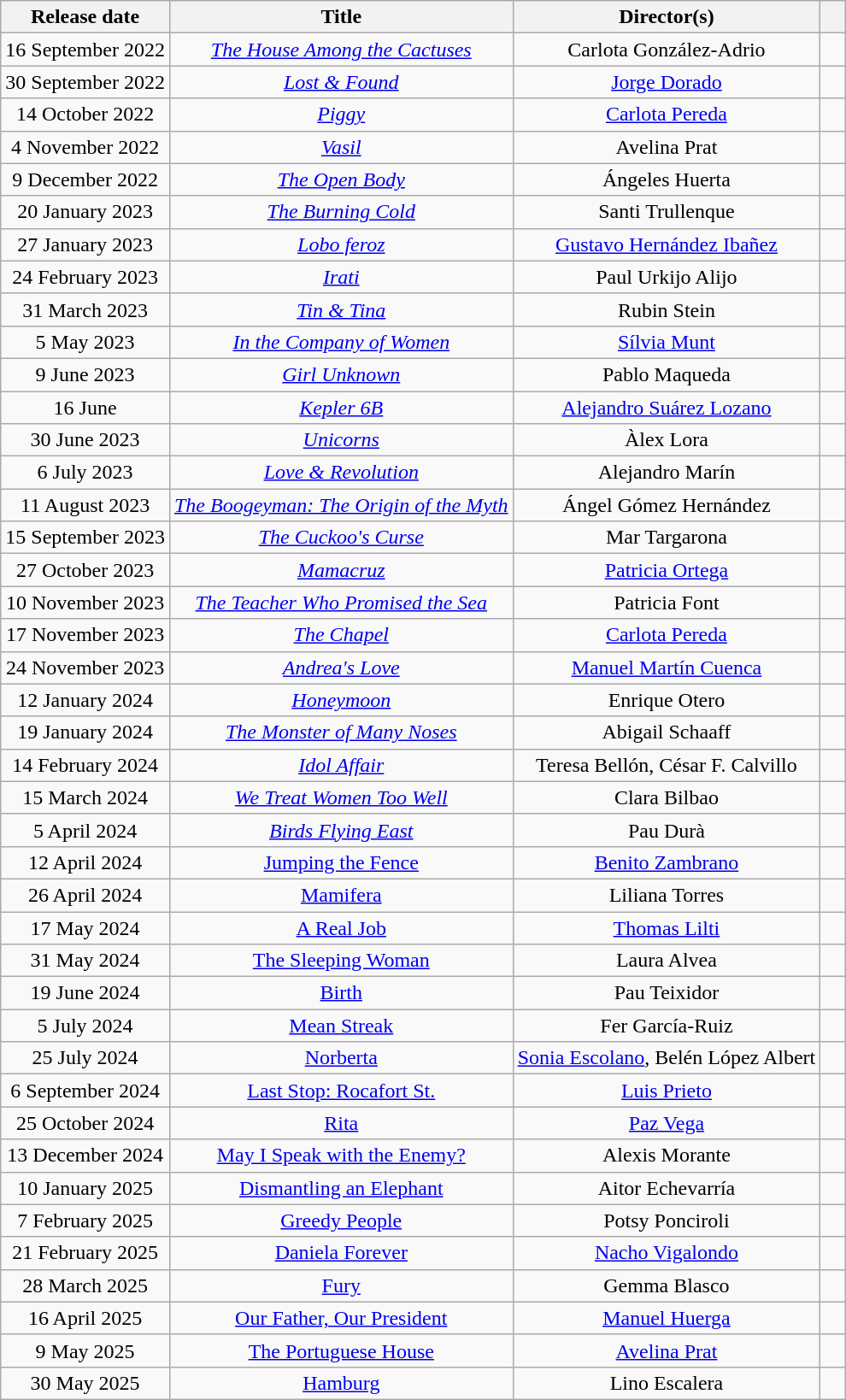<table class="wikitable sortable plainrowheaders" style="text-align: center;">
<tr>
<th>Release date</th>
<th>Title</th>
<th>Director(s)</th>
<th scope=col class="unsortable" style="width:3%;"></th>
</tr>
<tr>
<td>16 September 2022</td>
<td><em><a href='#'>The House Among the Cactuses</a></em></td>
<td>Carlota González-Adrio</td>
<td></td>
</tr>
<tr>
<td>30 September 2022</td>
<td><em><a href='#'>Lost & Found</a></em></td>
<td><a href='#'>Jorge Dorado</a></td>
<td></td>
</tr>
<tr>
<td>14 October 2022</td>
<td><em><a href='#'>Piggy</a></em></td>
<td><a href='#'>Carlota Pereda</a></td>
<td></td>
</tr>
<tr>
<td>4 November 2022</td>
<td><em><a href='#'>Vasil</a></em></td>
<td>Avelina Prat</td>
<td></td>
</tr>
<tr>
<td>9 December 2022</td>
<td><em><a href='#'>The Open Body</a></em></td>
<td>Ángeles Huerta</td>
<td></td>
</tr>
<tr>
<td>20 January 2023</td>
<td><em><a href='#'>The Burning Cold</a></em></td>
<td>Santi Trullenque</td>
<td></td>
</tr>
<tr>
<td>27 January 2023</td>
<td><em><a href='#'>Lobo feroz</a></em></td>
<td><a href='#'>Gustavo Hernández Ibañez</a></td>
<td></td>
</tr>
<tr>
<td>24 February 2023</td>
<td><em><a href='#'>Irati</a></em></td>
<td>Paul Urkijo Alijo</td>
<td></td>
</tr>
<tr>
<td>31 March 2023</td>
<td><em><a href='#'>Tin & Tina</a></em></td>
<td>Rubin Stein</td>
<td></td>
</tr>
<tr>
<td>5 May 2023</td>
<td><em><a href='#'>In the Company of Women</a></em></td>
<td><a href='#'>Sílvia Munt</a></td>
<td></td>
</tr>
<tr>
<td>9 June 2023</td>
<td><em><a href='#'>Girl Unknown</a></em></td>
<td>Pablo Maqueda</td>
<td></td>
</tr>
<tr>
<td>16 June</td>
<td><em><a href='#'>Kepler 6B</a></em></td>
<td><a href='#'>Alejandro Suárez Lozano</a></td>
<td></td>
</tr>
<tr>
<td>30 June 2023</td>
<td><em><a href='#'>Unicorns</a></em></td>
<td>Àlex Lora</td>
<td></td>
</tr>
<tr>
<td>6 July 2023</td>
<td><em><a href='#'>Love & Revolution</a></em></td>
<td>Alejandro Marín</td>
<td></td>
</tr>
<tr>
<td>11 August 2023</td>
<td><em><a href='#'>The Boogeyman: The Origin of the Myth</a></em></td>
<td>Ángel Gómez Hernández</td>
<td></td>
</tr>
<tr>
<td>15 September 2023</td>
<td><em><a href='#'>The Cuckoo's Curse</a></em></td>
<td>Mar Targarona</td>
<td></td>
</tr>
<tr>
<td>27 October 2023</td>
<td><em><a href='#'>Mamacruz</a></em></td>
<td><a href='#'>Patricia Ortega</a></td>
<td></td>
</tr>
<tr>
<td>10 November 2023</td>
<td><em><a href='#'>The Teacher Who Promised the Sea</a></em></td>
<td>Patricia Font</td>
<td></td>
</tr>
<tr>
<td>17 November 2023</td>
<td><em><a href='#'>The Chapel</a></em></td>
<td><a href='#'>Carlota Pereda</a></td>
<td></td>
</tr>
<tr>
<td>24 November 2023</td>
<td><em><a href='#'>Andrea's Love</a></em></td>
<td><a href='#'>Manuel Martín Cuenca</a></td>
<td></td>
</tr>
<tr>
<td>12 January 2024</td>
<td><em><a href='#'>Honeymoon</a></em></td>
<td>Enrique Otero</td>
<td></td>
</tr>
<tr>
<td>19 January 2024</td>
<td><em><a href='#'>The Monster of Many Noses</a></em></td>
<td>Abigail Schaaff</td>
<td></td>
</tr>
<tr>
<td>14 February 2024</td>
<td><em><a href='#'>Idol Affair</a></em></td>
<td>Teresa Bellón, César F. Calvillo</td>
<td></td>
</tr>
<tr>
<td>15 March 2024</td>
<td><em><a href='#'>We Treat Women Too Well</a></em></td>
<td>Clara Bilbao</td>
<td></td>
</tr>
<tr>
<td>5 April 2024</td>
<td><em><a href='#'>Birds Flying East</a></td>
<td>Pau Durà</td>
<td></td>
</tr>
<tr>
<td>12 April 2024</td>
<td></em><a href='#'>Jumping the Fence</a><em></td>
<td><a href='#'>Benito Zambrano</a></td>
<td></td>
</tr>
<tr>
<td>26 April 2024</td>
<td></em><a href='#'>Mamifera</a><em></td>
<td>Liliana Torres</td>
<td></td>
</tr>
<tr>
<td>17 May 2024</td>
<td></em><a href='#'>A Real Job</a><em></td>
<td><a href='#'>Thomas Lilti</a></td>
<td></td>
</tr>
<tr>
<td>31 May 2024</td>
<td></em><a href='#'>The Sleeping Woman</a><em></td>
<td>Laura Alvea</td>
<td></td>
</tr>
<tr>
<td>19 June 2024</td>
<td></em><a href='#'>Birth</a><em></td>
<td>Pau Teixidor</td>
<td></td>
</tr>
<tr>
<td>5 July 2024</td>
<td></em><a href='#'>Mean Streak</a><em></td>
<td>Fer García-Ruiz</td>
<td></td>
</tr>
<tr>
<td>25 July 2024</td>
<td></em><a href='#'>Norberta</a><em></td>
<td><a href='#'>Sonia Escolano</a>, Belén López Albert</td>
<td></td>
</tr>
<tr>
<td>6 September 2024</td>
<td></em><a href='#'>Last Stop: Rocafort St.</a><em></td>
<td><a href='#'>Luis Prieto</a></td>
<td></td>
</tr>
<tr>
<td>25 October 2024</td>
<td></em><a href='#'>Rita</a><em></td>
<td><a href='#'>Paz Vega</a></td>
<td></td>
</tr>
<tr>
<td>13 December 2024</td>
<td></em><a href='#'>May I Speak with the Enemy?</a><em></td>
<td>Alexis Morante</td>
<td></td>
</tr>
<tr>
<td>10 January 2025</td>
<td></em><a href='#'>Dismantling an Elephant</a><em></td>
<td>Aitor Echevarría</td>
<td></td>
</tr>
<tr>
<td>7 February 2025</td>
<td></em><a href='#'>Greedy People</a><em></td>
<td>Potsy Ponciroli</td>
<td></td>
</tr>
<tr>
<td>21 February 2025</td>
<td></em><a href='#'>Daniela Forever</a><em></td>
<td><a href='#'>Nacho Vigalondo</a></td>
<td></td>
</tr>
<tr>
<td>28 March 2025</td>
<td></em><a href='#'>Fury</a><em></td>
<td>Gemma Blasco</td>
<td></td>
</tr>
<tr>
<td>16 April 2025</td>
<td></em><a href='#'>Our Father, Our President</a><em></td>
<td><a href='#'>Manuel Huerga</a></td>
<td></td>
</tr>
<tr>
<td>9 May 2025</td>
<td></em><a href='#'>The Portuguese House</a><em></td>
<td><a href='#'>Avelina Prat</a></td>
<td></td>
</tr>
<tr>
<td>30 May 2025</td>
<td></em><a href='#'>Hamburg</a><em></td>
<td>Lino Escalera</td>
<td></td>
</tr>
</table>
